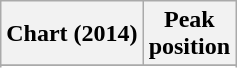<table class="wikitable sortable">
<tr>
<th>Chart (2014)</th>
<th>Peak<br>position</th>
</tr>
<tr>
</tr>
<tr>
</tr>
<tr>
</tr>
</table>
